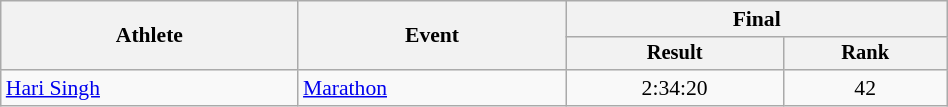<table class="wikitable" style="font-size:90%; width:50%">
<tr>
<th rowspan="2">Athlete</th>
<th rowspan="2">Event</th>
<th colspan="2">Final</th>
</tr>
<tr style="font-size:95%">
<th>Result</th>
<th>Rank</th>
</tr>
<tr style="text-align:center">
<td style="text-align:left"><a href='#'>Hari Singh</a></td>
<td style="text-align:left"><a href='#'>Marathon</a></td>
<td>2:34:20</td>
<td>42</td>
</tr>
</table>
